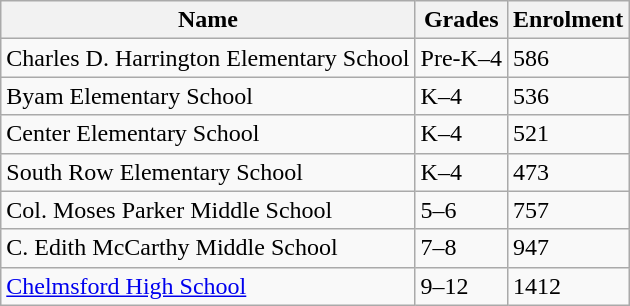<table class="wikitable">
<tr>
<th>Name</th>
<th>Grades</th>
<th>Enrolment</th>
</tr>
<tr>
<td>Charles D. Harrington Elementary School</td>
<td>Pre-K–4</td>
<td>586</td>
</tr>
<tr>
<td>Byam Elementary School</td>
<td>K–4</td>
<td>536</td>
</tr>
<tr>
<td>Center Elementary School</td>
<td>K–4</td>
<td>521</td>
</tr>
<tr>
<td>South Row Elementary School</td>
<td>K–4</td>
<td>473</td>
</tr>
<tr>
<td>Col. Moses Parker Middle School</td>
<td>5–6</td>
<td>757</td>
</tr>
<tr>
<td>C. Edith McCarthy Middle School</td>
<td>7–8</td>
<td>947</td>
</tr>
<tr>
<td><a href='#'>Chelmsford High School</a></td>
<td>9–12</td>
<td>1412</td>
</tr>
</table>
